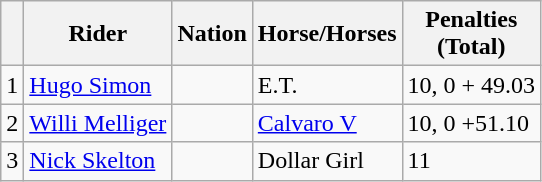<table class="wikitable">
<tr>
<th></th>
<th>Rider</th>
<th>Nation</th>
<th>Horse/Horses</th>
<th>Penalties<br>(Total)</th>
</tr>
<tr>
<td>1</td>
<td><a href='#'>Hugo Simon</a></td>
<td></td>
<td>E.T.</td>
<td>10, 0 + 49.03</td>
</tr>
<tr>
<td>2</td>
<td><a href='#'>Willi Melliger</a></td>
<td></td>
<td><a href='#'>Calvaro V</a></td>
<td>10, 0 +51.10</td>
</tr>
<tr>
<td>3</td>
<td><a href='#'>Nick Skelton</a></td>
<td></td>
<td>Dollar Girl</td>
<td>11</td>
</tr>
</table>
